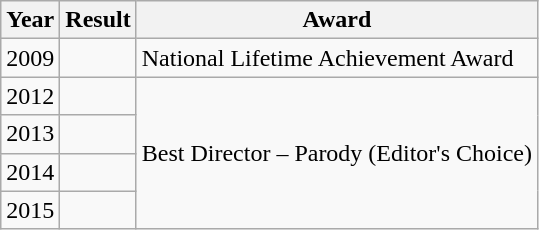<table class="wikitable">
<tr>
<th>Year</th>
<th>Result</th>
<th>Award</th>
</tr>
<tr>
<td>2009</td>
<td></td>
<td>National Lifetime Achievement Award</td>
</tr>
<tr>
<td>2012</td>
<td></td>
<td rowspan="4">Best Director – Parody (Editor's Choice)</td>
</tr>
<tr>
<td>2013</td>
<td></td>
</tr>
<tr>
<td>2014</td>
<td></td>
</tr>
<tr>
<td>2015</td>
<td></td>
</tr>
</table>
